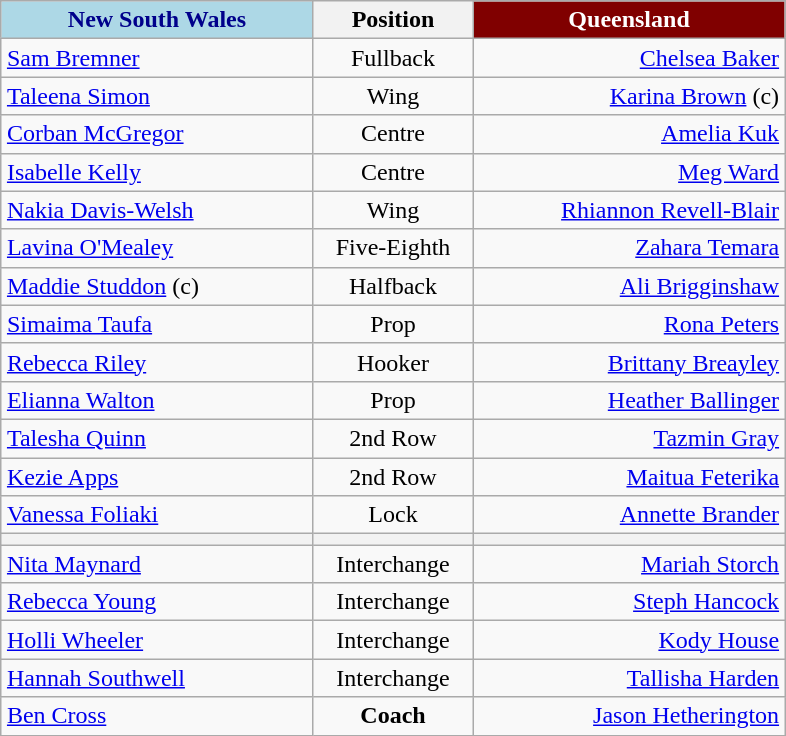<table style="margin: 1em auto 1em auto" class="wikitable">
<tr>
<th align="centre" width="200" style="border: 2px ; background: lightblue; color: darkblue">New South Wales</th>
<th width="100">Position</th>
<th align="centre" width="200" style="border: 2px ; background: maroon; color: white">Queensland</th>
</tr>
<tr>
<td style="text-align:left;"> <a href='#'>Sam Bremner</a></td>
<td style="text-align:center;">Fullback</td>
<td style="text-align:right;"><a href='#'>Chelsea Baker</a> </td>
</tr>
<tr>
<td style="text-align:left;"> <a href='#'>Taleena Simon</a></td>
<td style="text-align:center;">Wing</td>
<td style="text-align:right;"><a href='#'>Karina Brown</a> (c) </td>
</tr>
<tr>
<td style="text-align:left;"> <a href='#'>Corban McGregor</a></td>
<td style="text-align:center;">Centre</td>
<td style="text-align:right;"><a href='#'>Amelia Kuk</a> </td>
</tr>
<tr>
<td style="text-align:left;"> <a href='#'>Isabelle Kelly</a></td>
<td style="text-align:center;">Centre</td>
<td style="text-align:right;"><a href='#'>Meg Ward</a> </td>
</tr>
<tr>
<td style="text-align:left;"> <a href='#'>Nakia Davis-Welsh</a></td>
<td style="text-align:center;">Wing</td>
<td style="text-align:right;"><a href='#'>Rhiannon Revell-Blair</a> </td>
</tr>
<tr>
<td style="text-align:left;"> <a href='#'>Lavina O'Mealey</a></td>
<td style="text-align:center;">Five-Eighth</td>
<td style="text-align:right;"><a href='#'>Zahara Temara</a> </td>
</tr>
<tr>
<td style="text-align:left;"> <a href='#'>Maddie Studdon</a> (c)</td>
<td style="text-align:center;">Halfback</td>
<td style="text-align:right;"><a href='#'>Ali Brigginshaw</a> </td>
</tr>
<tr>
<td style="text-align:left;"> <a href='#'>Simaima Taufa</a></td>
<td style="text-align:center;">Prop</td>
<td style="text-align:right;"><a href='#'>Rona Peters</a> </td>
</tr>
<tr>
<td style="text-align:left;"> <a href='#'>Rebecca Riley</a></td>
<td style="text-align:center;">Hooker</td>
<td style="text-align:right;"><a href='#'>Brittany Breayley</a> </td>
</tr>
<tr>
<td style="text-align:left;"> <a href='#'>Elianna Walton</a></td>
<td style="text-align:center;">Prop</td>
<td style="text-align:right;"><a href='#'>Heather Ballinger</a> </td>
</tr>
<tr>
<td style="text-align:left;"> <a href='#'>Talesha Quinn</a></td>
<td style="text-align:center;">2nd Row</td>
<td style="text-align:right;"><a href='#'>Tazmin Gray</a> </td>
</tr>
<tr>
<td style="text-align:left;"> <a href='#'>Kezie Apps</a></td>
<td style="text-align:center;">2nd Row</td>
<td style="text-align:right;"><a href='#'>Maitua Feterika</a> </td>
</tr>
<tr>
<td style="text-align:left;"> <a href='#'>Vanessa Foliaki</a></td>
<td style="text-align:center;">Lock</td>
<td style="text-align:right;"><a href='#'>Annette Brander</a> </td>
</tr>
<tr>
<th></th>
<th></th>
<th></th>
</tr>
<tr>
<td style="text-align:left;"> <a href='#'>Nita Maynard</a></td>
<td style="text-align:center;">Interchange</td>
<td style="text-align:right;"><a href='#'>Mariah Storch</a> </td>
</tr>
<tr>
<td style="text-align:left;"> <a href='#'>Rebecca Young</a></td>
<td style="text-align:center;">Interchange</td>
<td style="text-align:right;"><a href='#'>Steph Hancock</a> </td>
</tr>
<tr>
<td style="text-align:left;"> <a href='#'>Holli Wheeler</a></td>
<td style="text-align:center;">Interchange</td>
<td style="text-align:right;"><a href='#'>Kody House</a> </td>
</tr>
<tr>
<td style="text-align:left;"> <a href='#'>Hannah Southwell</a></td>
<td style="text-align:center;">Interchange</td>
<td style="text-align:right;"><a href='#'>Tallisha Harden</a> </td>
</tr>
<tr>
<td style="text-align:left;"> <a href='#'>Ben Cross</a></td>
<td style="text-align:center;"><strong>Coach</strong></td>
<td style="text-align:right;"><a href='#'>Jason Hetherington</a> </td>
</tr>
</table>
